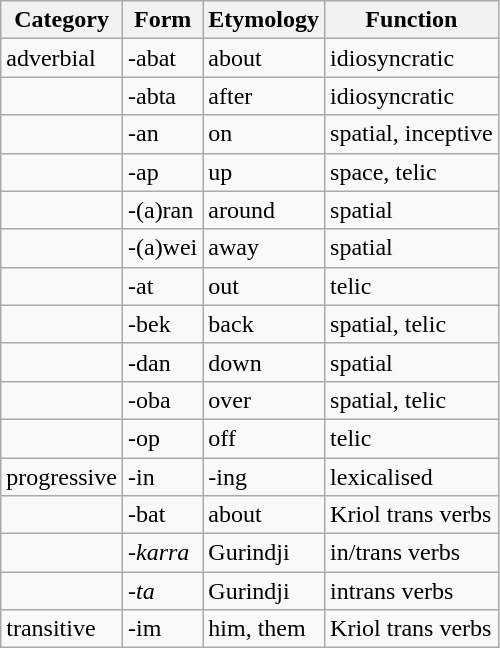<table class="wikitable">
<tr>
<th>Category</th>
<th>Form</th>
<th>Etymology</th>
<th>Function</th>
</tr>
<tr>
<td>adverbial</td>
<td>-abat</td>
<td>about</td>
<td>idiosyncratic</td>
</tr>
<tr>
<td></td>
<td>-abta</td>
<td>after</td>
<td>idiosyncratic</td>
</tr>
<tr>
<td></td>
<td>-an</td>
<td>on</td>
<td>spatial, inceptive</td>
</tr>
<tr>
<td></td>
<td>-ap</td>
<td>up</td>
<td>space, telic</td>
</tr>
<tr>
<td></td>
<td>-(a)ran</td>
<td>around</td>
<td>spatial</td>
</tr>
<tr>
<td></td>
<td>-(a)wei</td>
<td>away</td>
<td>spatial</td>
</tr>
<tr>
<td></td>
<td>-at</td>
<td>out</td>
<td>telic</td>
</tr>
<tr>
<td></td>
<td>-bek</td>
<td>back</td>
<td>spatial, telic</td>
</tr>
<tr>
<td></td>
<td>-dan</td>
<td>down</td>
<td>spatial</td>
</tr>
<tr>
<td></td>
<td>-oba</td>
<td>over</td>
<td>spatial, telic</td>
</tr>
<tr>
<td></td>
<td>-op</td>
<td>off</td>
<td>telic</td>
</tr>
<tr>
<td>progressive</td>
<td>-in</td>
<td>-ing</td>
<td>lexicalised</td>
</tr>
<tr>
<td></td>
<td>-bat</td>
<td>about</td>
<td>Kriol trans verbs</td>
</tr>
<tr>
<td></td>
<td><em>-karra</em></td>
<td>Gurindji</td>
<td>in/trans verbs</td>
</tr>
<tr>
<td></td>
<td><em>-ta</em></td>
<td>Gurindji</td>
<td>intrans verbs</td>
</tr>
<tr>
<td>transitive</td>
<td>-im</td>
<td>him, them</td>
<td>Kriol trans verbs</td>
</tr>
</table>
